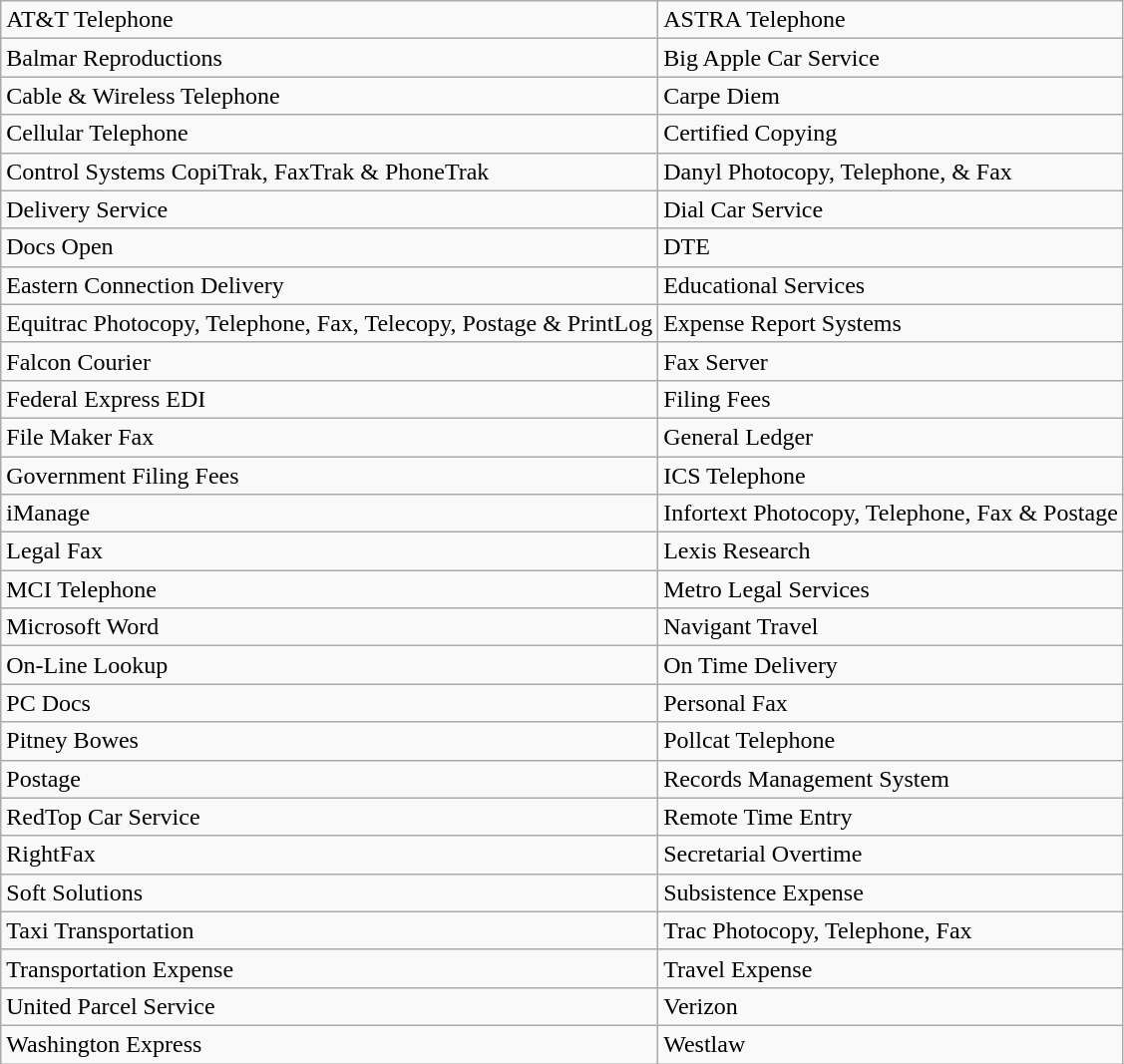<table < class="wikitable">
<tr>
<td>AT&T Telephone</td>
<td>ASTRA Telephone</td>
</tr>
<tr>
<td>Balmar Reproductions</td>
<td>Big Apple Car Service</td>
</tr>
<tr>
<td>Cable & Wireless Telephone</td>
<td>Carpe Diem</td>
</tr>
<tr>
<td>Cellular Telephone</td>
<td>Certified Copying</td>
</tr>
<tr>
<td>Control Systems CopiTrak, FaxTrak & PhoneTrak</td>
<td>Danyl Photocopy, Telephone, & Fax</td>
</tr>
<tr>
<td>Delivery Service</td>
<td>Dial Car Service</td>
</tr>
<tr>
<td>Docs Open</td>
<td>DTE</td>
</tr>
<tr>
<td>Eastern Connection Delivery</td>
<td>Educational Services</td>
</tr>
<tr>
<td>Equitrac Photocopy, Telephone, Fax, Telecopy, Postage & PrintLog</td>
<td>Expense Report Systems</td>
</tr>
<tr>
<td>Falcon Courier</td>
<td>Fax Server</td>
</tr>
<tr>
<td>Federal Express EDI</td>
<td>Filing Fees</td>
</tr>
<tr>
<td>File Maker Fax</td>
<td>General Ledger</td>
</tr>
<tr>
<td>Government Filing Fees</td>
<td>ICS Telephone</td>
</tr>
<tr>
<td>iManage</td>
<td>Infortext Photocopy, Telephone, Fax & Postage</td>
</tr>
<tr>
<td>Legal Fax</td>
<td>Lexis Research</td>
</tr>
<tr>
<td>MCI Telephone</td>
<td>Metro Legal Services</td>
</tr>
<tr>
<td>Microsoft Word</td>
<td>Navigant Travel</td>
</tr>
<tr>
<td>On-Line Lookup</td>
<td>On Time Delivery</td>
</tr>
<tr>
<td>PC Docs</td>
<td>Personal Fax</td>
</tr>
<tr>
<td>Pitney Bowes</td>
<td>Pollcat Telephone</td>
</tr>
<tr>
<td>Postage</td>
<td>Records Management System</td>
</tr>
<tr>
<td>RedTop Car Service</td>
<td>Remote Time Entry</td>
</tr>
<tr>
<td>RightFax</td>
<td>Secretarial Overtime</td>
</tr>
<tr>
<td>Soft Solutions</td>
<td>Subsistence Expense</td>
</tr>
<tr>
<td>Taxi Transportation</td>
<td>Trac Photocopy, Telephone, Fax</td>
</tr>
<tr>
<td>Transportation Expense</td>
<td>Travel Expense</td>
</tr>
<tr>
<td>United Parcel Service</td>
<td>Verizon</td>
</tr>
<tr>
<td>Washington Express</td>
<td>Westlaw</td>
</tr>
</table>
